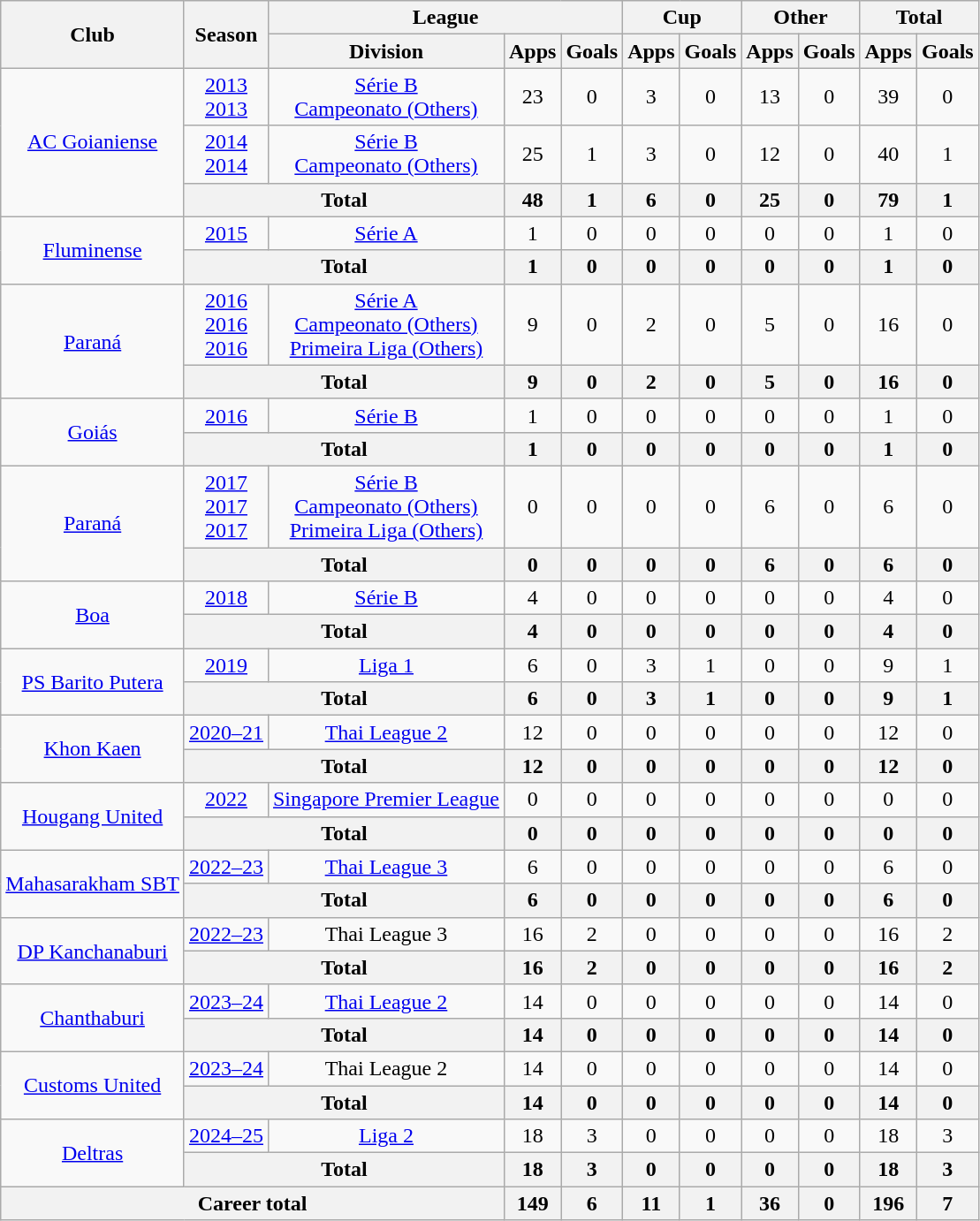<table class="wikitable" style="text-align: center">
<tr>
<th rowspan="2">Club</th>
<th rowspan="2">Season</th>
<th colspan="3">League</th>
<th colspan="2">Cup</th>
<th colspan="2">Other</th>
<th colspan="2">Total</th>
</tr>
<tr>
<th>Division</th>
<th>Apps</th>
<th>Goals</th>
<th>Apps</th>
<th>Goals</th>
<th>Apps</th>
<th>Goals</th>
<th>Apps</th>
<th>Goals</th>
</tr>
<tr>
<td rowspan="3"><a href='#'>AC Goianiense</a></td>
<td><a href='#'>2013</a> <br> <a href='#'>2013</a></td>
<td><a href='#'>Série B</a> <br> <a href='#'>Campeonato (Others)</a></td>
<td>23</td>
<td>0</td>
<td>3</td>
<td>0</td>
<td>13</td>
<td>0</td>
<td>39</td>
<td>0</td>
</tr>
<tr>
<td><a href='#'>2014</a> <br> <a href='#'>2014</a></td>
<td><a href='#'>Série B</a> <br> <a href='#'>Campeonato (Others)</a></td>
<td>25</td>
<td>1</td>
<td>3</td>
<td>0</td>
<td>12</td>
<td>0</td>
<td>40</td>
<td>1</td>
</tr>
<tr>
<th colspan=2>Total</th>
<th>48</th>
<th>1</th>
<th>6</th>
<th>0</th>
<th>25</th>
<th>0</th>
<th>79</th>
<th>1</th>
</tr>
<tr>
<td rowspan="2"><a href='#'>Fluminense</a></td>
<td><a href='#'>2015</a></td>
<td><a href='#'>Série A</a></td>
<td>1</td>
<td>0</td>
<td>0</td>
<td>0</td>
<td>0</td>
<td>0</td>
<td>1</td>
<td>0</td>
</tr>
<tr>
<th colspan=2>Total</th>
<th>1</th>
<th>0</th>
<th>0</th>
<th>0</th>
<th>0</th>
<th>0</th>
<th>1</th>
<th>0</th>
</tr>
<tr>
<td rowspan="2"><a href='#'>Paraná</a></td>
<td><a href='#'>2016</a> <br> <a href='#'>2016</a> <br> <a href='#'>2016</a></td>
<td><a href='#'>Série A</a> <br> <a href='#'>Campeonato (Others)</a> <br> <a href='#'>Primeira Liga (Others)</a></td>
<td>9</td>
<td>0</td>
<td>2</td>
<td>0</td>
<td>5</td>
<td>0</td>
<td>16</td>
<td>0</td>
</tr>
<tr>
<th colspan=2>Total</th>
<th>9</th>
<th>0</th>
<th>2</th>
<th>0</th>
<th>5</th>
<th>0</th>
<th>16</th>
<th>0</th>
</tr>
<tr>
<td rowspan="2"><a href='#'>Goiás</a></td>
<td><a href='#'>2016</a></td>
<td><a href='#'>Série B</a></td>
<td>1</td>
<td>0</td>
<td>0</td>
<td>0</td>
<td>0</td>
<td>0</td>
<td>1</td>
<td>0</td>
</tr>
<tr>
<th colspan=2>Total</th>
<th>1</th>
<th>0</th>
<th>0</th>
<th>0</th>
<th>0</th>
<th>0</th>
<th>1</th>
<th>0</th>
</tr>
<tr>
<td rowspan="2"><a href='#'>Paraná</a></td>
<td><a href='#'>2017</a> <br> <a href='#'>2017</a> <br> <a href='#'>2017</a></td>
<td><a href='#'>Série B</a> <br> <a href='#'>Campeonato (Others)</a> <br> <a href='#'>Primeira Liga (Others)</a></td>
<td>0</td>
<td>0</td>
<td>0</td>
<td>0</td>
<td>6</td>
<td>0</td>
<td>6</td>
<td>0</td>
</tr>
<tr>
<th colspan=2>Total</th>
<th>0</th>
<th>0</th>
<th>0</th>
<th>0</th>
<th>6</th>
<th>0</th>
<th>6</th>
<th>0</th>
</tr>
<tr>
<td rowspan="2"><a href='#'>Boa</a></td>
<td><a href='#'>2018</a></td>
<td><a href='#'>Série B</a></td>
<td>4</td>
<td>0</td>
<td>0</td>
<td>0</td>
<td>0</td>
<td>0</td>
<td>4</td>
<td>0</td>
</tr>
<tr>
<th colspan=2>Total</th>
<th>4</th>
<th>0</th>
<th>0</th>
<th>0</th>
<th>0</th>
<th>0</th>
<th>4</th>
<th>0</th>
</tr>
<tr>
<td rowspan="2"><a href='#'>PS Barito Putera</a></td>
<td><a href='#'>2019</a></td>
<td><a href='#'>Liga 1</a></td>
<td>6</td>
<td>0</td>
<td>3</td>
<td>1</td>
<td>0</td>
<td>0</td>
<td>9</td>
<td>1</td>
</tr>
<tr>
<th colspan=2>Total</th>
<th>6</th>
<th>0</th>
<th>3</th>
<th>1</th>
<th>0</th>
<th>0</th>
<th>9</th>
<th>1</th>
</tr>
<tr>
<td rowspan="2"><a href='#'>Khon Kaen</a></td>
<td><a href='#'>2020–21</a></td>
<td><a href='#'>Thai League 2</a></td>
<td>12</td>
<td>0</td>
<td>0</td>
<td>0</td>
<td>0</td>
<td>0</td>
<td>12</td>
<td>0</td>
</tr>
<tr>
<th colspan=2>Total</th>
<th>12</th>
<th>0</th>
<th>0</th>
<th>0</th>
<th>0</th>
<th>0</th>
<th>12</th>
<th>0</th>
</tr>
<tr>
<td rowspan="2"><a href='#'>Hougang United</a></td>
<td><a href='#'>2022</a></td>
<td><a href='#'>Singapore Premier League</a></td>
<td>0</td>
<td>0</td>
<td>0</td>
<td>0</td>
<td>0</td>
<td>0</td>
<td>0</td>
<td>0</td>
</tr>
<tr>
<th colspan=2>Total</th>
<th>0</th>
<th>0</th>
<th>0</th>
<th>0</th>
<th>0</th>
<th>0</th>
<th>0</th>
<th>0</th>
</tr>
<tr>
<td rowspan="2"><a href='#'>Mahasarakham SBT</a></td>
<td><a href='#'>2022–23</a></td>
<td><a href='#'>Thai League 3</a></td>
<td>6</td>
<td>0</td>
<td>0</td>
<td>0</td>
<td>0</td>
<td>0</td>
<td>6</td>
<td>0</td>
</tr>
<tr>
<th colspan=2>Total</th>
<th>6</th>
<th>0</th>
<th>0</th>
<th>0</th>
<th>0</th>
<th>0</th>
<th>6</th>
<th>0</th>
</tr>
<tr>
<td rowspan="2"><a href='#'>DP Kanchanaburi</a></td>
<td><a href='#'>2022–23</a></td>
<td>Thai League 3</td>
<td>16</td>
<td>2</td>
<td>0</td>
<td>0</td>
<td>0</td>
<td>0</td>
<td>16</td>
<td>2</td>
</tr>
<tr>
<th colspan=2>Total</th>
<th>16</th>
<th>2</th>
<th>0</th>
<th>0</th>
<th>0</th>
<th>0</th>
<th>16</th>
<th>2</th>
</tr>
<tr>
<td rowspan="2"><a href='#'>Chanthaburi</a></td>
<td><a href='#'>2023–24</a></td>
<td><a href='#'>Thai League 2</a></td>
<td>14</td>
<td>0</td>
<td>0</td>
<td>0</td>
<td>0</td>
<td>0</td>
<td>14</td>
<td>0</td>
</tr>
<tr>
<th colspan=2>Total</th>
<th>14</th>
<th>0</th>
<th>0</th>
<th>0</th>
<th>0</th>
<th>0</th>
<th>14</th>
<th>0</th>
</tr>
<tr>
<td rowspan="2"><a href='#'>Customs United</a></td>
<td><a href='#'>2023–24</a></td>
<td>Thai League 2</td>
<td>14</td>
<td>0</td>
<td>0</td>
<td>0</td>
<td>0</td>
<td>0</td>
<td>14</td>
<td>0</td>
</tr>
<tr>
<th colspan=2>Total</th>
<th>14</th>
<th>0</th>
<th>0</th>
<th>0</th>
<th>0</th>
<th>0</th>
<th>14</th>
<th>0</th>
</tr>
<tr>
<td rowspan="2"><a href='#'>Deltras</a></td>
<td><a href='#'>2024–25</a></td>
<td><a href='#'>Liga 2</a></td>
<td>18</td>
<td>3</td>
<td>0</td>
<td>0</td>
<td>0</td>
<td>0</td>
<td>18</td>
<td>3</td>
</tr>
<tr>
<th colspan=2>Total</th>
<th>18</th>
<th>3</th>
<th>0</th>
<th>0</th>
<th>0</th>
<th>0</th>
<th>18</th>
<th>3</th>
</tr>
<tr>
<th colspan=3>Career total</th>
<th>149</th>
<th>6</th>
<th>11</th>
<th>1</th>
<th>36</th>
<th>0</th>
<th>196</th>
<th>7</th>
</tr>
</table>
